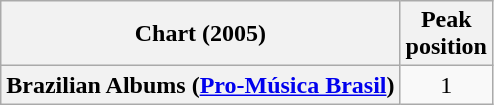<table class="wikitable plainrowheaders">
<tr>
<th scope="col">Chart (2005)</th>
<th scope="col">Peak<br> position</th>
</tr>
<tr>
<th scope="row">Brazilian Albums (<a href='#'>Pro-Música Brasil</a>)</th>
<td align="center">1</td>
</tr>
</table>
